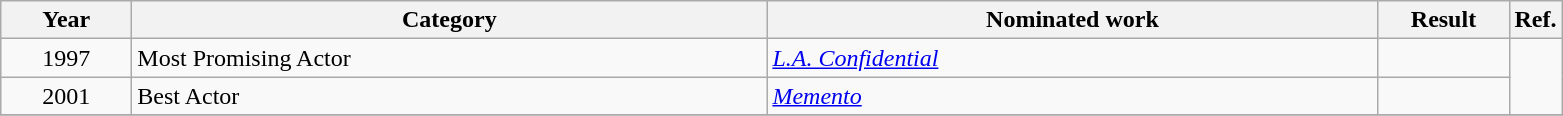<table class=wikitable>
<tr>
<th scope="col" style="width:5em;">Year</th>
<th scope="col" style="width:26em;">Category</th>
<th scope="col" style="width:25em;">Nominated work</th>
<th scope="col" style="width:5em;">Result</th>
<th>Ref.</th>
</tr>
<tr>
<td style="text-align:center;">1997</td>
<td>Most Promising Actor</td>
<td><em><a href='#'>L.A. Confidential</a></em></td>
<td></td>
<td rowspan=2></td>
</tr>
<tr>
<td style="text-align:center;">2001</td>
<td>Best Actor</td>
<td><em><a href='#'>Memento</a></em></td>
<td></td>
</tr>
<tr>
</tr>
</table>
